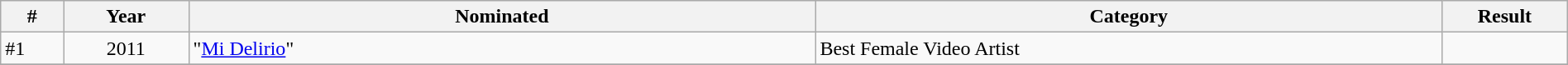<table class="wikitable" width=100%>
<tr>
<th width="2.5%">#</th>
<th width="5%">Year</th>
<th width="25%">Nominated</th>
<th width="25%">Category</th>
<th width="5%">Result</th>
</tr>
<tr>
<td>#1</td>
<td rowspan="1" style="text-align:center;">2011</td>
<td>"<a href='#'>Mi Delirio</a>"</td>
<td>Best Female Video Artist</td>
<td></td>
</tr>
<tr>
</tr>
</table>
